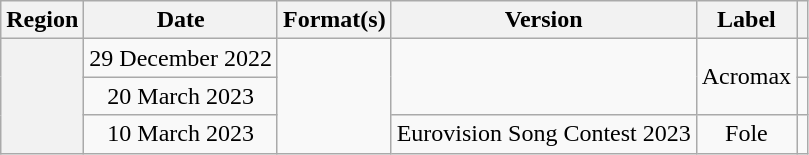<table class="wikitable plainrowheaders" style="text-align:center">
<tr>
<th scope="col">Region</th>
<th scope="col">Date</th>
<th scope="col">Format(s)</th>
<th scope="col">Version</th>
<th scope="col">Label</th>
<th scope="col"></th>
</tr>
<tr>
<th rowspan="3" scope="row"></th>
<td>29 December 2022</td>
<td rowspan="3"></td>
<td rowspan="2"></td>
<td rowspan="2">Acromax</td>
<td></td>
</tr>
<tr>
<td>20 March 2023</td>
<td></td>
</tr>
<tr>
<td>10 March 2023</td>
<td>Eurovision Song Contest 2023</td>
<td>Fole</td>
<td></td>
</tr>
</table>
